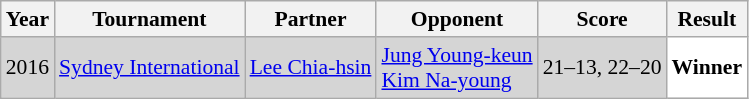<table class="sortable wikitable" style="font-size: 90%;">
<tr>
<th>Year</th>
<th>Tournament</th>
<th>Partner</th>
<th>Opponent</th>
<th>Score</th>
<th>Result</th>
</tr>
<tr style="background:#D5D5D5">
<td align="center">2016</td>
<td align="left"><a href='#'>Sydney International</a></td>
<td align="left"> <a href='#'>Lee Chia-hsin</a></td>
<td align="left"> <a href='#'>Jung Young-keun</a><br> <a href='#'>Kim Na-young</a></td>
<td align="left">21–13, 22–20</td>
<td style="text-align:left; background:white"> <strong>Winner</strong></td>
</tr>
</table>
